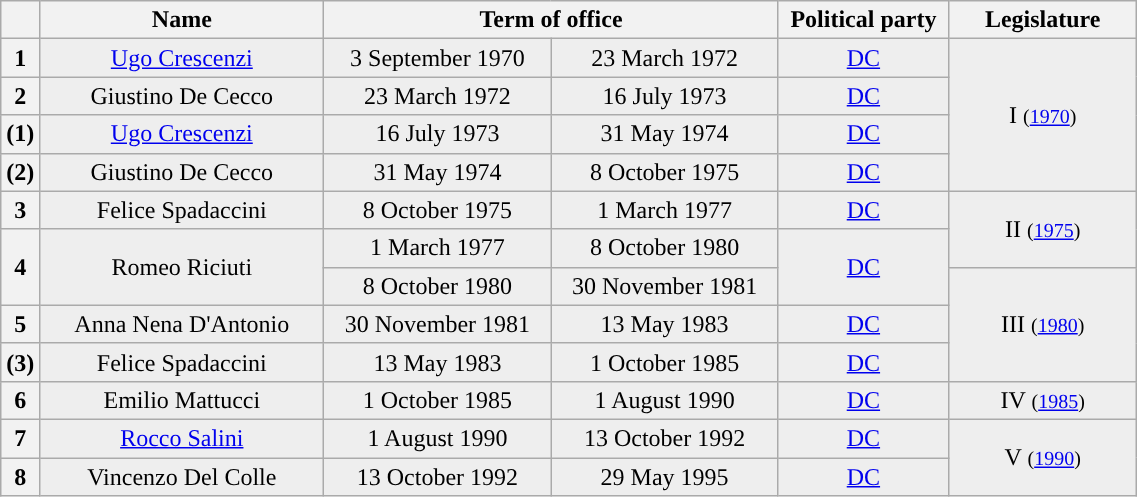<table class="wikitable" style="text-align:center; width:60%; border:1px #AAAAFF solid">
<tr>
<th width=10px colspan=1></th>
<th width=25%>Name</th>
<th width=40% colspan=2>Term of office</th>
<th width=15%>Political party</th>
<th>Legislature</th>
</tr>
<tr bgcolor=#EEEEEE>
<th style="background:">1</th>
<td><a href='#'>Ugo Crescenzi</a></td>
<td>3 September 1970</td>
<td>23 March 1972</td>
<td><a href='#'>DC</a></td>
<td rowspan=4 bgcolor=#EEEEEE>I <small>(<a href='#'>1970</a>)</small></td>
</tr>
<tr bgcolor=#EEEEEE>
<th style="background:">2</th>
<td>Giustino De Cecco</td>
<td>23 March 1972</td>
<td>16 July 1973</td>
<td><a href='#'>DC</a></td>
</tr>
<tr bgcolor=#EEEEEE>
<th style="background:">(1)</th>
<td><a href='#'>Ugo Crescenzi</a></td>
<td>16 July 1973</td>
<td>31 May 1974</td>
<td><a href='#'>DC</a></td>
</tr>
<tr bgcolor=#EEEEEE>
<th style="background:">(2)</th>
<td>Giustino De Cecco</td>
<td>31 May 1974</td>
<td>8 October 1975</td>
<td><a href='#'>DC</a></td>
</tr>
<tr bgcolor=#EEEEEE>
<th style="background:">3</th>
<td>Felice Spadaccini</td>
<td>8 October 1975</td>
<td>1 March 1977</td>
<td><a href='#'>DC</a></td>
<td rowspan=2 bgcolor=#EEEEEE>II <small>(<a href='#'>1975</a>)</small></td>
</tr>
<tr bgcolor=#EEEEEE>
<th rowspan=2 style="background:">4</th>
<td rowspan=2>Romeo Riciuti</td>
<td>1 March 1977</td>
<td>8 October 1980</td>
<td rowspan=2><a href='#'>DC</a></td>
</tr>
<tr bgcolor=#EEEEEE>
<td>8 October 1980</td>
<td>30 November 1981</td>
<td rowspan=3 bgcolor=#EEEEEE>III <small>(<a href='#'>1980</a>)</small></td>
</tr>
<tr bgcolor=#EEEEEE>
<th style="background:">5</th>
<td>Anna Nena D'Antonio</td>
<td>30 November 1981</td>
<td>13 May 1983</td>
<td><a href='#'>DC</a></td>
</tr>
<tr bgcolor=#EEEEEE>
<th style="background:">(3)</th>
<td>Felice Spadaccini</td>
<td>13 May 1983</td>
<td>1 October 1985</td>
<td><a href='#'>DC</a></td>
</tr>
<tr bgcolor=#EEEEEE>
<th style="background:">6</th>
<td>Emilio Mattucci</td>
<td>1 October 1985</td>
<td>1 August 1990</td>
<td><a href='#'>DC</a></td>
<td bgcolor=#EEEEEE>IV <small>(<a href='#'>1985</a>)</small></td>
</tr>
<tr bgcolor=#EEEEEE>
<th style="background:">7</th>
<td><a href='#'>Rocco Salini</a></td>
<td>1 August 1990</td>
<td>13 October 1992</td>
<td><a href='#'>DC</a></td>
<td rowspan=2 bgcolor=#EEEEEE>V <small>(<a href='#'>1990</a>)</small></td>
</tr>
<tr bgcolor=#EEEEEE>
<th style="background:">8</th>
<td>Vincenzo Del Colle</td>
<td>13 October 1992</td>
<td>29 May 1995</td>
<td><a href='#'>DC</a></td>
</tr>
</table>
